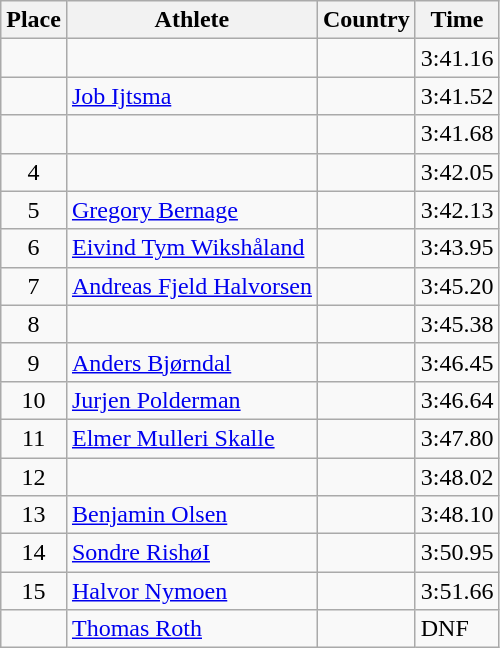<table class="wikitable">
<tr>
<th>Place</th>
<th>Athlete</th>
<th>Country</th>
<th>Time</th>
</tr>
<tr>
<td align=center></td>
<td></td>
<td></td>
<td>3:41.16</td>
</tr>
<tr>
<td align=center></td>
<td><a href='#'>Job Ijtsma</a></td>
<td></td>
<td>3:41.52</td>
</tr>
<tr>
<td align=center></td>
<td></td>
<td></td>
<td>3:41.68</td>
</tr>
<tr>
<td align=center>4</td>
<td></td>
<td></td>
<td>3:42.05</td>
</tr>
<tr>
<td align=center>5</td>
<td><a href='#'>Gregory Bernage</a></td>
<td></td>
<td>3:42.13</td>
</tr>
<tr>
<td align=center>6</td>
<td><a href='#'>Eivind Tym Wikshåland</a></td>
<td></td>
<td>3:43.95</td>
</tr>
<tr>
<td align=center>7</td>
<td><a href='#'>Andreas Fjeld Halvorsen</a></td>
<td></td>
<td>3:45.20</td>
</tr>
<tr>
<td align=center>8</td>
<td></td>
<td></td>
<td>3:45.38</td>
</tr>
<tr>
<td align=center>9</td>
<td><a href='#'>Anders Bjørndal</a></td>
<td></td>
<td>3:46.45</td>
</tr>
<tr>
<td align=center>10</td>
<td><a href='#'>Jurjen Polderman</a></td>
<td></td>
<td>3:46.64</td>
</tr>
<tr>
<td align=center>11</td>
<td><a href='#'>Elmer Mulleri Skalle</a></td>
<td></td>
<td>3:47.80</td>
</tr>
<tr>
<td align=center>12</td>
<td></td>
<td></td>
<td>3:48.02</td>
</tr>
<tr>
<td align=center>13</td>
<td><a href='#'>Benjamin Olsen</a></td>
<td></td>
<td>3:48.10</td>
</tr>
<tr>
<td align=center>14</td>
<td><a href='#'>Sondre RishøI</a></td>
<td></td>
<td>3:50.95</td>
</tr>
<tr>
<td align=center>15</td>
<td><a href='#'>Halvor Nymoen</a></td>
<td></td>
<td>3:51.66</td>
</tr>
<tr>
<td align=center></td>
<td><a href='#'>Thomas Roth</a></td>
<td></td>
<td>DNF</td>
</tr>
</table>
